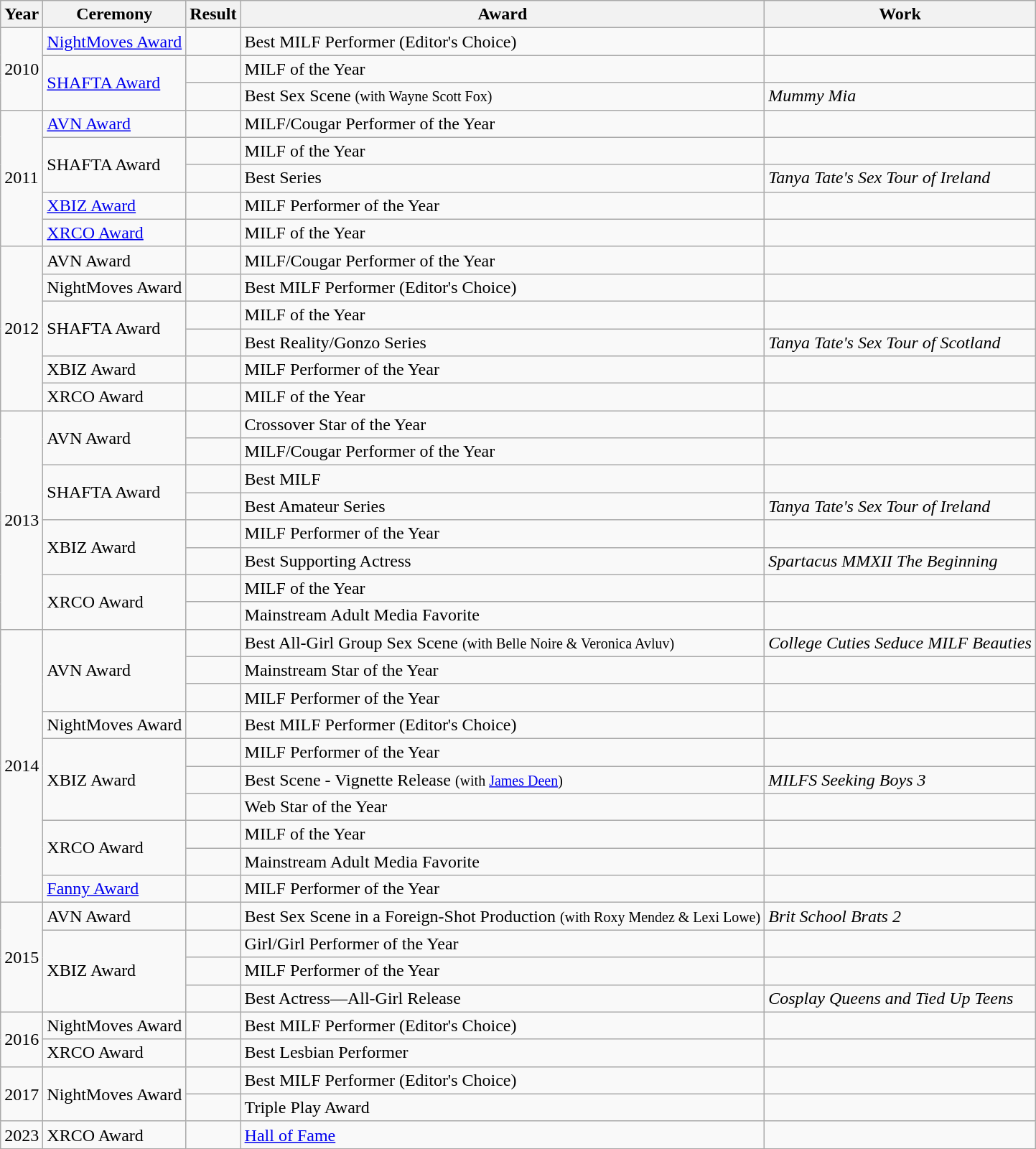<table class="wikitable">
<tr>
<th>Year</th>
<th>Ceremony</th>
<th>Result</th>
<th>Award</th>
<th>Work</th>
</tr>
<tr>
<td rowspan="3">2010</td>
<td><a href='#'>NightMoves Award</a></td>
<td></td>
<td>Best MILF Performer (Editor's Choice)</td>
<td></td>
</tr>
<tr>
<td rowspan="2"><a href='#'>SHAFTA Award</a></td>
<td></td>
<td>MILF of the Year</td>
<td></td>
</tr>
<tr>
<td></td>
<td>Best Sex Scene <small>(with Wayne Scott Fox)</small></td>
<td><em>Mummy Mia</em></td>
</tr>
<tr>
<td rowspan="5">2011</td>
<td><a href='#'>AVN Award</a></td>
<td></td>
<td>MILF/Cougar Performer of the Year</td>
<td></td>
</tr>
<tr>
<td rowspan=2>SHAFTA Award</td>
<td></td>
<td>MILF of the Year</td>
<td></td>
</tr>
<tr>
<td></td>
<td>Best Series</td>
<td><em>Tanya Tate's Sex Tour of Ireland</em></td>
</tr>
<tr>
<td><a href='#'>XBIZ Award</a></td>
<td></td>
<td>MILF Performer of the Year</td>
<td></td>
</tr>
<tr>
<td><a href='#'>XRCO Award</a></td>
<td></td>
<td>MILF of the Year</td>
<td></td>
</tr>
<tr>
<td rowspan="6">2012</td>
<td rowspan="1">AVN Award</td>
<td></td>
<td>MILF/Cougar Performer of the Year</td>
<td></td>
</tr>
<tr>
<td>NightMoves Award</td>
<td></td>
<td>Best MILF Performer (Editor's Choice)</td>
<td></td>
</tr>
<tr>
<td rowspan=2>SHAFTA Award</td>
<td></td>
<td>MILF of the Year</td>
<td></td>
</tr>
<tr>
<td></td>
<td>Best Reality/Gonzo Series</td>
<td><em>Tanya Tate's Sex Tour of Scotland</em></td>
</tr>
<tr>
<td rowspan="1">XBIZ Award</td>
<td></td>
<td>MILF Performer of the Year</td>
<td></td>
</tr>
<tr>
<td>XRCO Award</td>
<td></td>
<td>MILF of the Year</td>
<td></td>
</tr>
<tr>
<td rowspan="8">2013</td>
<td rowspan="2">AVN Award</td>
<td></td>
<td>Crossover Star of the Year</td>
<td></td>
</tr>
<tr>
<td></td>
<td>MILF/Cougar Performer of the Year</td>
<td></td>
</tr>
<tr>
<td rowspan=2>SHAFTA Award</td>
<td></td>
<td>Best MILF</td>
<td></td>
</tr>
<tr>
<td></td>
<td>Best Amateur Series</td>
<td><em>Tanya Tate's Sex Tour of Ireland</em></td>
</tr>
<tr>
<td rowspan="2">XBIZ Award</td>
<td></td>
<td>MILF Performer of the Year</td>
<td></td>
</tr>
<tr>
<td></td>
<td>Best Supporting Actress</td>
<td><em>Spartacus MMXII The Beginning</em></td>
</tr>
<tr>
<td rowspan="2">XRCO Award</td>
<td></td>
<td>MILF of the Year</td>
<td></td>
</tr>
<tr>
<td></td>
<td>Mainstream Adult Media Favorite</td>
<td></td>
</tr>
<tr>
<td rowspan="10">2014</td>
<td rowspan="3">AVN Award</td>
<td></td>
<td>Best All-Girl Group Sex Scene <small>(with Belle Noire & Veronica Avluv)</small></td>
<td><em>College Cuties Seduce MILF Beauties</em></td>
</tr>
<tr>
<td></td>
<td>Mainstream Star of the Year </td>
<td></td>
</tr>
<tr>
<td></td>
<td>MILF Performer of the Year </td>
<td></td>
</tr>
<tr>
<td>NightMoves Award</td>
<td></td>
<td>Best MILF Performer (Editor's Choice)</td>
<td></td>
</tr>
<tr>
<td rowspan="3">XBIZ Award</td>
<td></td>
<td>MILF Performer of the Year</td>
<td></td>
</tr>
<tr>
<td></td>
<td>Best Scene - Vignette Release <small>(with <a href='#'>James Deen</a>)</small> </td>
<td><em>MILFS Seeking Boys 3</em></td>
</tr>
<tr>
<td></td>
<td>Web Star of the Year </td>
<td></td>
</tr>
<tr>
<td rowspan="2">XRCO Award</td>
<td></td>
<td>MILF of the Year</td>
<td></td>
</tr>
<tr>
<td></td>
<td>Mainstream Adult Media Favorite</td>
<td></td>
</tr>
<tr>
<td><a href='#'>Fanny Award</a></td>
<td></td>
<td>MILF Performer of the Year</td>
<td></td>
</tr>
<tr>
<td rowspan="4">2015</td>
<td>AVN Award</td>
<td></td>
<td>Best Sex Scene in a Foreign-Shot Production <small>(with Roxy Mendez & Lexi Lowe)</small></td>
<td><em>Brit School Brats 2</em></td>
</tr>
<tr>
<td rowspan="3">XBIZ Award</td>
<td></td>
<td>Girl/Girl Performer of the Year</td>
<td></td>
</tr>
<tr>
<td></td>
<td>MILF Performer of the Year</td>
<td></td>
</tr>
<tr>
<td></td>
<td>Best Actress—All-Girl Release</td>
<td><em>Cosplay Queens and Tied Up Teens</em></td>
</tr>
<tr>
<td rowspan="2">2016</td>
<td>NightMoves Award</td>
<td></td>
<td>Best MILF Performer (Editor's Choice)</td>
<td></td>
</tr>
<tr>
<td>XRCO Award</td>
<td></td>
<td>Best Lesbian Performer</td>
<td></td>
</tr>
<tr>
<td rowspan="2">2017</td>
<td rowspan="2">NightMoves Award</td>
<td></td>
<td>Best MILF Performer (Editor's Choice)</td>
<td></td>
</tr>
<tr>
<td></td>
<td>Triple Play Award</td>
<td></td>
</tr>
<tr>
<td rowspan="2">2023</td>
<td rowspan="2">XRCO Award</td>
<td></td>
<td><a href='#'>Hall of Fame</a></td>
<td></td>
</tr>
</table>
